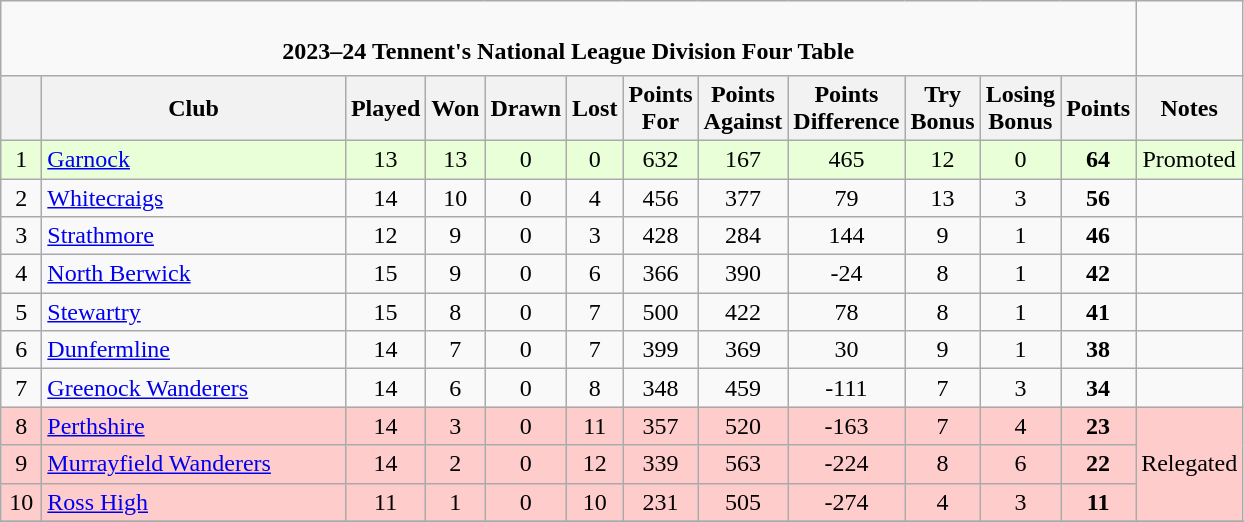<table class="wikitable" style="text-align: center;">
<tr>
<td colspan="12" cellpadding="0" cellspacing="0"><br><table border="0" width="100%" cellpadding="0" cellspacing="0">
<tr>
<td style="border:0px"><strong>2023–24 Tennent's National League Division Four Table</strong></td>
</tr>
</table>
</td>
</tr>
<tr>
<th bgcolor="#efefef" width="20"></th>
<th bgcolor="#efefef" width="195">Club</th>
<th bgcolor="#efefef" width="20">Played</th>
<th bgcolor="#efefef" width="20">Won</th>
<th bgcolor="#efefef" width="20">Drawn</th>
<th bgcolor="#efefef" width="20">Lost</th>
<th bgcolor="#efefef" width="20">Points For</th>
<th bgcolor="#efefef" width="20">Points Against</th>
<th bgcolor="#efefef" width="20">Points Difference</th>
<th bgcolor="#efefef" width="20">Try Bonus</th>
<th bgcolor="#efefef" width="20">Losing Bonus</th>
<th bgcolor="#efefef" width="30">Points</th>
<th bgcolor="#efefef" width="30">Notes</th>
</tr>
<tr bgcolor=#e8ffd8 align=center>
<td>1</td>
<td align=left><a href='#'>Garnock</a></td>
<td>13</td>
<td>13</td>
<td>0</td>
<td>0</td>
<td>632</td>
<td>167</td>
<td>465</td>
<td>12</td>
<td>0</td>
<td><strong>64</strong></td>
<td>Promoted</td>
</tr>
<tr>
<td>2</td>
<td align=left><a href='#'>Whitecraigs</a></td>
<td>14</td>
<td>10</td>
<td>0</td>
<td>4</td>
<td>456</td>
<td>377</td>
<td>79</td>
<td>13</td>
<td>3</td>
<td><strong>56</strong></td>
<td></td>
</tr>
<tr>
<td>3</td>
<td align=left><a href='#'>Strathmore</a></td>
<td>12</td>
<td>9</td>
<td>0</td>
<td>3</td>
<td>428</td>
<td>284</td>
<td>144</td>
<td>9</td>
<td>1</td>
<td><strong>46</strong></td>
<td></td>
</tr>
<tr>
<td>4</td>
<td align=left><a href='#'>North Berwick</a></td>
<td>15</td>
<td>9</td>
<td>0</td>
<td>6</td>
<td>366</td>
<td>390</td>
<td>-24</td>
<td>8</td>
<td>1</td>
<td><strong>42</strong></td>
<td></td>
</tr>
<tr>
<td>5</td>
<td align=left><a href='#'>Stewartry</a></td>
<td>15</td>
<td>8</td>
<td>0</td>
<td>7</td>
<td>500</td>
<td>422</td>
<td>78</td>
<td>8</td>
<td>1</td>
<td><strong>41</strong></td>
<td></td>
</tr>
<tr>
<td>6</td>
<td align=left><a href='#'>Dunfermline</a></td>
<td>14</td>
<td>7</td>
<td>0</td>
<td>7</td>
<td>399</td>
<td>369</td>
<td>30</td>
<td>9</td>
<td>1</td>
<td><strong>38</strong></td>
<td></td>
</tr>
<tr>
<td>7</td>
<td align=left><a href='#'>Greenock Wanderers</a></td>
<td>14</td>
<td>6</td>
<td>0</td>
<td>8</td>
<td>348</td>
<td>459</td>
<td>-111</td>
<td>7</td>
<td>3</td>
<td><strong>34</strong></td>
<td></td>
</tr>
<tr bgcolor=#ffcccc align=center>
<td>8</td>
<td align=left><a href='#'>Perthshire</a></td>
<td>14</td>
<td>3</td>
<td>0</td>
<td>11</td>
<td>357</td>
<td>520</td>
<td>-163</td>
<td>7</td>
<td>4</td>
<td><strong>23</strong></td>
<td rowspan="3">Relegated</td>
</tr>
<tr bgcolor=#ffcccc align=center>
<td>9</td>
<td align=left><a href='#'>Murrayfield Wanderers</a></td>
<td>14</td>
<td>2</td>
<td>0</td>
<td>12</td>
<td>339</td>
<td>563</td>
<td>-224</td>
<td>8</td>
<td>6</td>
<td><strong>22</strong></td>
</tr>
<tr bgcolor=#ffcccc align=center>
<td>10</td>
<td align=left><a href='#'>Ross High</a></td>
<td>11</td>
<td>1</td>
<td>0</td>
<td>10</td>
<td>231</td>
<td>505</td>
<td>-274</td>
<td>4</td>
<td>3</td>
<td><strong>11</strong></td>
</tr>
<tr>
</tr>
</table>
